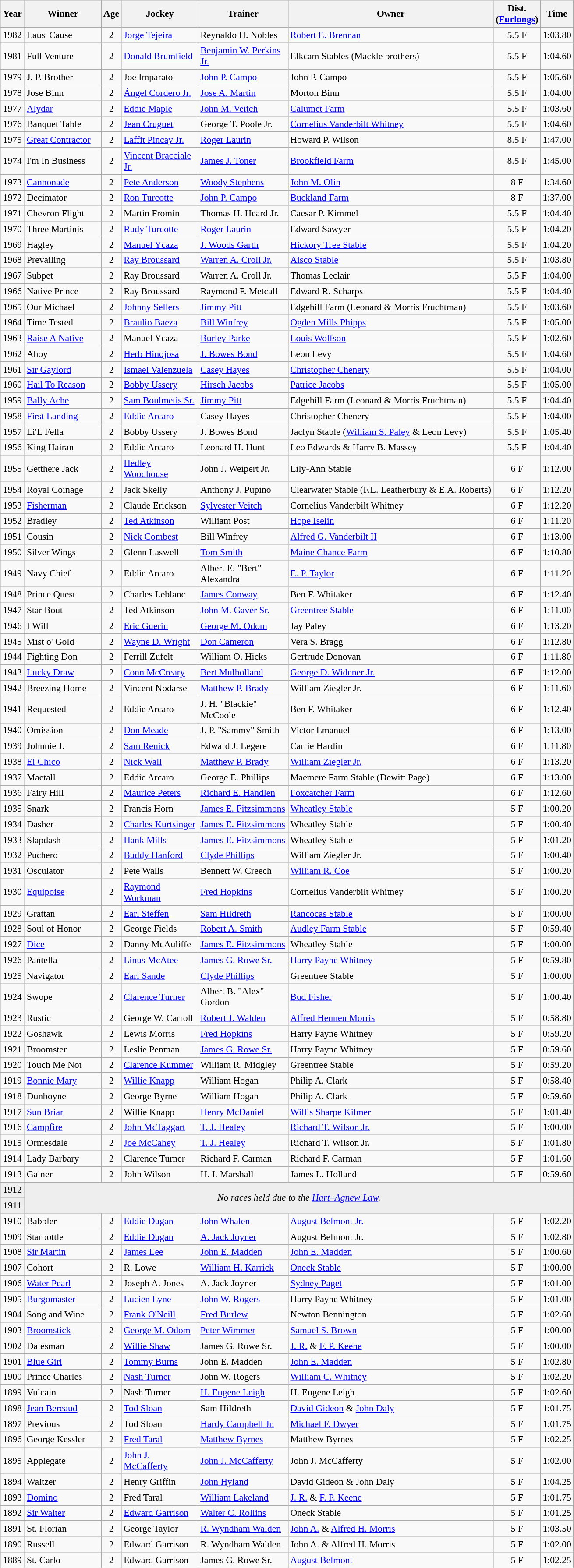<table class="wikitable sortable" style="font-size:90%">
<tr>
<th style="width:30px">Year<br></th>
<th style="width:110px">Winner<br></th>
<th style="width:20px">Age<br></th>
<th style="width:110px">Jockey<br></th>
<th style="width:130px">Trainer<br></th>
<th>Owner<br></th>
<th style="width:25px">Dist.<br> <span>(<a href='#'>Furlongs</a>)</span></th>
<th style="width:25px">Time<br></th>
</tr>
<tr>
<td align=center>1982</td>
<td>Laus' Cause</td>
<td align=center>2</td>
<td><a href='#'>Jorge Tejeira</a></td>
<td>Reynaldo H. Nobles</td>
<td><a href='#'>Robert E. Brennan</a></td>
<td align=center>5.5 F</td>
<td align=center>1:03.80</td>
</tr>
<tr>
<td align=center>1981</td>
<td>Full Venture</td>
<td align=center>2</td>
<td><a href='#'>Donald Brumfield</a></td>
<td><a href='#'>Benjamin W. Perkins Jr.</a></td>
<td>Elkcam Stables (Mackle brothers)</td>
<td align=center>5.5 F</td>
<td align=center>1:04.60</td>
</tr>
<tr>
<td align=center>1979</td>
<td>J. P. Brother</td>
<td align=center>2</td>
<td>Joe Imparato</td>
<td><a href='#'>John P. Campo</a></td>
<td>John P. Campo</td>
<td align=center>5.5 F</td>
<td align=center>1:05.60</td>
</tr>
<tr>
<td align=center>1978</td>
<td>Jose Binn</td>
<td align=center>2</td>
<td><a href='#'>Ángel Cordero Jr.</a></td>
<td><a href='#'>Jose A. Martin</a></td>
<td>Morton Binn</td>
<td align=center>5.5 F</td>
<td align=center>1:04.00</td>
</tr>
<tr>
<td align=center>1977</td>
<td><a href='#'>Alydar</a></td>
<td align=center>2</td>
<td><a href='#'>Eddie Maple</a></td>
<td><a href='#'>John M. Veitch</a></td>
<td><a href='#'>Calumet Farm</a></td>
<td align=center>5.5 F</td>
<td align=center>1:03.60</td>
</tr>
<tr>
<td align=center>1976</td>
<td>Banquet Table</td>
<td align=center>2</td>
<td><a href='#'>Jean Cruguet</a></td>
<td>George T. Poole Jr.</td>
<td><a href='#'>Cornelius Vanderbilt Whitney</a></td>
<td align=center>5.5 F</td>
<td align=center>1:04.60</td>
</tr>
<tr>
<td align=center>1975</td>
<td><a href='#'>Great Contractor</a></td>
<td align=center>2</td>
<td><a href='#'>Laffit Pincay Jr.</a></td>
<td><a href='#'>Roger Laurin</a></td>
<td>Howard P. Wilson</td>
<td align=center>8.5 F</td>
<td align=center>1:47.00</td>
</tr>
<tr>
<td align=center>1974</td>
<td>I'm In Business</td>
<td align=center>2</td>
<td><a href='#'>Vincent Bracciale Jr.</a></td>
<td><a href='#'>James J. Toner</a></td>
<td><a href='#'>Brookfield Farm</a></td>
<td align=center>8.5 F</td>
<td align=center>1:45.00</td>
</tr>
<tr>
<td align=center>1973</td>
<td><a href='#'>Cannonade</a></td>
<td align=center>2</td>
<td><a href='#'>Pete Anderson</a></td>
<td><a href='#'>Woody Stephens</a></td>
<td><a href='#'>John M. Olin</a></td>
<td align=center>8 F</td>
<td align=center>1:34.60</td>
</tr>
<tr>
<td align=center>1972</td>
<td>Decimator</td>
<td align=center>2</td>
<td><a href='#'>Ron Turcotte</a></td>
<td><a href='#'>John P. Campo</a></td>
<td><a href='#'>Buckland Farm</a></td>
<td align=center>8 F</td>
<td align=center>1:37.00</td>
</tr>
<tr>
<td align=center>1971</td>
<td>Chevron Flight</td>
<td align=center>2</td>
<td>Martin Fromin</td>
<td>Thomas H. Heard Jr.</td>
<td>Caesar P. Kimmel</td>
<td align=center>5.5 F</td>
<td align=center>1:04.40</td>
</tr>
<tr>
<td align=center>1970</td>
<td>Three Martinis</td>
<td align=center>2</td>
<td><a href='#'>Rudy Turcotte</a></td>
<td><a href='#'>Roger Laurin</a></td>
<td>Edward Sawyer</td>
<td align=center>5.5 F</td>
<td align=center>1:04.20</td>
</tr>
<tr>
<td align=center>1969</td>
<td>Hagley</td>
<td align=center>2</td>
<td><a href='#'>Manuel Ycaza</a></td>
<td><a href='#'>J. Woods Garth</a></td>
<td><a href='#'>Hickory Tree Stable</a></td>
<td align=center>5.5 F</td>
<td align=center>1:04.20</td>
</tr>
<tr>
<td align=center>1968</td>
<td>Prevailing</td>
<td align=center>2</td>
<td><a href='#'>Ray Broussard</a></td>
<td><a href='#'>Warren A. Croll Jr.</a></td>
<td><a href='#'>Aisco Stable</a></td>
<td align=center>5.5 F</td>
<td align=center>1:03.80</td>
</tr>
<tr>
<td align=center>1967</td>
<td>Subpet</td>
<td align=center>2</td>
<td>Ray Broussard</td>
<td>Warren A. Croll Jr.</td>
<td>Thomas Leclair</td>
<td align=center>5.5 F</td>
<td align=center>1:04.00</td>
</tr>
<tr>
<td align=center>1966</td>
<td>Native Prince</td>
<td align=center>2</td>
<td>Ray Broussard</td>
<td>Raymond F. Metcalf</td>
<td>Edward R. Scharps</td>
<td align=center>5.5 F</td>
<td align=center>1:04.40</td>
</tr>
<tr>
<td align=center>1965</td>
<td>Our Michael</td>
<td align=center>2</td>
<td><a href='#'>Johnny Sellers</a></td>
<td><a href='#'>Jimmy Pitt</a></td>
<td>Edgehill Farm (Leonard & Morris Fruchtman)</td>
<td align=center>5.5 F</td>
<td align=center>1:03.60</td>
</tr>
<tr>
<td align=center>1964</td>
<td>Time Tested</td>
<td align=center>2</td>
<td><a href='#'>Braulio Baeza</a></td>
<td><a href='#'>Bill Winfrey</a></td>
<td><a href='#'>Ogden Mills Phipps</a></td>
<td align=center>5.5 F</td>
<td align=center>1:05.00</td>
</tr>
<tr>
<td align=center>1963</td>
<td><a href='#'>Raise A Native</a></td>
<td align=center>2</td>
<td>Manuel Ycaza</td>
<td><a href='#'>Burley Parke</a></td>
<td><a href='#'>Louis Wolfson</a></td>
<td align=center>5.5 F</td>
<td align=center>1:02.60</td>
</tr>
<tr>
<td align=center>1962</td>
<td>Ahoy</td>
<td align=center>2</td>
<td><a href='#'>Herb Hinojosa</a></td>
<td><a href='#'>J. Bowes Bond</a></td>
<td>Leon Levy</td>
<td align=center>5.5 F</td>
<td align=center>1:04.60</td>
</tr>
<tr>
<td align=center>1961</td>
<td><a href='#'>Sir Gaylord</a></td>
<td align=center>2</td>
<td><a href='#'>Ismael Valenzuela</a></td>
<td><a href='#'>Casey Hayes</a></td>
<td><a href='#'>Christopher Chenery</a></td>
<td align=center>5.5 F</td>
<td align=center>1:04.00</td>
</tr>
<tr>
<td align=center>1960</td>
<td><a href='#'>Hail To Reason</a></td>
<td align=center>2</td>
<td><a href='#'>Bobby Ussery</a></td>
<td><a href='#'>Hirsch Jacobs</a></td>
<td><a href='#'>Patrice Jacobs</a></td>
<td align=center>5.5 F</td>
<td align=center>1:05.00</td>
</tr>
<tr>
<td align=center>1959</td>
<td><a href='#'>Bally Ache</a></td>
<td align=center>2</td>
<td><a href='#'>Sam Boulmetis Sr.</a></td>
<td><a href='#'>Jimmy Pitt</a></td>
<td>Edgehill Farm (Leonard & Morris Fruchtman)</td>
<td align=center>5.5 F</td>
<td align=center>1:04.40</td>
</tr>
<tr>
<td align=center>1958</td>
<td><a href='#'>First Landing</a></td>
<td align=center>2</td>
<td><a href='#'>Eddie Arcaro</a></td>
<td>Casey Hayes</td>
<td>Christopher Chenery</td>
<td align=center>5.5 F</td>
<td align=center>1:04.00</td>
</tr>
<tr>
<td align=center>1957</td>
<td>Li'L Fella</td>
<td align=center>2</td>
<td>Bobby Ussery</td>
<td>J. Bowes Bond</td>
<td>Jaclyn Stable (<a href='#'>William S. Paley</a> & Leon Levy)</td>
<td align=center>5.5 F</td>
<td align=center>1:05.40</td>
</tr>
<tr>
<td align=center>1956</td>
<td>King Hairan</td>
<td align=center>2</td>
<td>Eddie Arcaro</td>
<td>Leonard H. Hunt</td>
<td>Leo Edwards & Harry B. Massey</td>
<td align=center>5.5 F</td>
<td align=center>1:04.40</td>
</tr>
<tr>
<td align=center>1955</td>
<td>Getthere Jack</td>
<td align=center>2</td>
<td><a href='#'>Hedley Woodhouse</a></td>
<td>John J. Weipert Jr.</td>
<td>Lily-Ann Stable</td>
<td align=center>6 F</td>
<td align=center>1:12.00</td>
</tr>
<tr>
<td align=center>1954</td>
<td>Royal Coinage</td>
<td align=center>2</td>
<td>Jack Skelly</td>
<td>Anthony J. Pupino</td>
<td>Clearwater Stable (F.L. Leatherbury & E.A. Roberts)</td>
<td align=center>6 F</td>
<td align=center>1:12.20</td>
</tr>
<tr>
<td align=center>1953</td>
<td><a href='#'>Fisherman</a></td>
<td align=center>2</td>
<td>Claude Erickson</td>
<td><a href='#'>Sylvester Veitch</a></td>
<td>Cornelius Vanderbilt Whitney</td>
<td align=center>6 F</td>
<td align=center>1:12.20</td>
</tr>
<tr>
<td align=center>1952</td>
<td>Bradley</td>
<td align=center>2</td>
<td><a href='#'>Ted Atkinson</a></td>
<td>William Post</td>
<td><a href='#'>Hope Iselin</a></td>
<td align=center>6 F</td>
<td align=center>1:11.20</td>
</tr>
<tr>
<td align=center>1951</td>
<td>Cousin</td>
<td align=center>2</td>
<td><a href='#'>Nick Combest</a></td>
<td>Bill Winfrey</td>
<td><a href='#'>Alfred G. Vanderbilt II</a></td>
<td align=center>6 F</td>
<td align=center>1:13.00</td>
</tr>
<tr>
<td align=center>1950</td>
<td>Silver Wings</td>
<td align=center>2</td>
<td>Glenn Laswell</td>
<td><a href='#'>Tom Smith</a></td>
<td><a href='#'>Maine Chance Farm</a></td>
<td align=center>6 F</td>
<td align=center>1:10.80</td>
</tr>
<tr>
<td align=center>1949</td>
<td>Navy Chief</td>
<td align=center>2</td>
<td>Eddie Arcaro</td>
<td>Albert E. "Bert" Alexandra</td>
<td><a href='#'>E. P. Taylor</a></td>
<td align=center>6 F</td>
<td align=center>1:11.20</td>
</tr>
<tr>
<td align=center>1948</td>
<td>Prince Quest</td>
<td align=center>2</td>
<td>Charles Leblanc</td>
<td><a href='#'>James Conway</a></td>
<td>Ben F. Whitaker</td>
<td align=center>6 F</td>
<td align=center>1:12.40</td>
</tr>
<tr>
<td align=center>1947</td>
<td>Star Bout</td>
<td align=center>2</td>
<td>Ted Atkinson</td>
<td><a href='#'>John M. Gaver Sr.</a></td>
<td><a href='#'>Greentree Stable</a></td>
<td align=center>6 F</td>
<td align=center>1:11.00</td>
</tr>
<tr>
<td align=center>1946</td>
<td>I Will</td>
<td align=center>2</td>
<td><a href='#'>Eric Guerin</a></td>
<td><a href='#'>George M. Odom</a></td>
<td>Jay Paley</td>
<td align=center>6 F</td>
<td align=center>1:13.20</td>
</tr>
<tr>
<td align=center>1945</td>
<td>Mist o' Gold</td>
<td align=center>2</td>
<td><a href='#'>Wayne D. Wright</a></td>
<td><a href='#'>Don Cameron</a></td>
<td>Vera S. Bragg</td>
<td align=center>6 F</td>
<td align=center>1:12.80</td>
</tr>
<tr>
<td align=center>1944</td>
<td>Fighting Don</td>
<td align=center>2</td>
<td>Ferrill Zufelt</td>
<td>William O. Hicks</td>
<td>Gertrude Donovan</td>
<td align=center>6 F</td>
<td align=center>1:11.80</td>
</tr>
<tr>
<td align=center>1943</td>
<td><a href='#'>Lucky Draw</a></td>
<td align=center>2</td>
<td><a href='#'>Conn McCreary</a></td>
<td><a href='#'>Bert Mulholland</a></td>
<td><a href='#'>George D. Widener Jr.</a></td>
<td align=center>6 F</td>
<td align=center>1:12.00</td>
</tr>
<tr>
<td align=center>1942</td>
<td>Breezing Home</td>
<td align=center>2</td>
<td>Vincent Nodarse</td>
<td><a href='#'>Matthew P. Brady</a></td>
<td>William Ziegler Jr.</td>
<td align=center>6 F</td>
<td align=center>1:11.60</td>
</tr>
<tr>
<td align=center>1941</td>
<td>Requested</td>
<td align=center>2</td>
<td>Eddie Arcaro</td>
<td>J. H. "Blackie" McCoole</td>
<td>Ben F. Whitaker</td>
<td align=center>6 F</td>
<td align=center>1:12.40</td>
</tr>
<tr>
<td align=center>1940</td>
<td>Omission</td>
<td align=center>2</td>
<td><a href='#'>Don Meade</a></td>
<td>J. P. "Sammy" Smith</td>
<td>Victor Emanuel</td>
<td align=center>6 F</td>
<td align=center>1:13.00</td>
</tr>
<tr>
<td align=center>1939</td>
<td>Johnnie J.</td>
<td align=center>2</td>
<td><a href='#'>Sam Renick</a></td>
<td>Edward J. Legere</td>
<td>Carrie Hardin</td>
<td align=center>6 F</td>
<td align=center>1:11.80</td>
</tr>
<tr>
<td align=center>1938</td>
<td><a href='#'>El Chico</a></td>
<td align=center>2</td>
<td><a href='#'>Nick Wall</a></td>
<td><a href='#'>Matthew P. Brady</a></td>
<td><a href='#'>William Ziegler Jr.</a></td>
<td align=center>6 F</td>
<td align=center>1:13.20</td>
</tr>
<tr>
<td align=center>1937</td>
<td>Maetall</td>
<td align=center>2</td>
<td>Eddie Arcaro</td>
<td>George E. Phillips</td>
<td>Maemere Farm Stable (Dewitt Page)</td>
<td align=center>6 F</td>
<td align=center>1:13.00</td>
</tr>
<tr>
<td align=center>1936</td>
<td>Fairy Hill</td>
<td align=center>2</td>
<td><a href='#'>Maurice Peters</a></td>
<td><a href='#'>Richard E. Handlen</a></td>
<td><a href='#'>Foxcatcher Farm</a></td>
<td align=center>6 F</td>
<td align=center>1:12.60</td>
</tr>
<tr>
<td align=center>1935</td>
<td>Snark</td>
<td align=center>2</td>
<td>Francis Horn</td>
<td><a href='#'>James E. Fitzsimmons</a></td>
<td><a href='#'>Wheatley Stable</a></td>
<td align=center>5 F</td>
<td align=center>1:00.20</td>
</tr>
<tr>
<td align=center>1934</td>
<td>Dasher</td>
<td align=center>2</td>
<td><a href='#'>Charles Kurtsinger</a></td>
<td><a href='#'>James E. Fitzsimmons</a></td>
<td>Wheatley Stable</td>
<td align=center>5 F</td>
<td align=center>1:00.40</td>
</tr>
<tr>
<td align=center>1933</td>
<td>Slapdash</td>
<td align=center>2</td>
<td><a href='#'>Hank Mills</a></td>
<td><a href='#'>James E. Fitzsimmons</a></td>
<td>Wheatley Stable</td>
<td align=center>5 F</td>
<td align=center>1:01.20</td>
</tr>
<tr>
<td align=center>1932</td>
<td>Puchero</td>
<td align=center>2</td>
<td><a href='#'>Buddy Hanford</a></td>
<td><a href='#'>Clyde Phillips</a></td>
<td>William Ziegler Jr.</td>
<td align=center>5 F</td>
<td align=center>1:00.40</td>
</tr>
<tr>
<td align=center>1931</td>
<td>Osculator</td>
<td align=center>2</td>
<td>Pete Walls</td>
<td>Bennett W. Creech</td>
<td><a href='#'>William R. Coe</a></td>
<td align=center>5 F</td>
<td align=center>1:00.20</td>
</tr>
<tr>
<td align=center>1930</td>
<td><a href='#'>Equipoise</a></td>
<td align=center>2</td>
<td><a href='#'>Raymond Workman</a></td>
<td><a href='#'>Fred Hopkins</a></td>
<td>Cornelius Vanderbilt Whitney</td>
<td align=center>5 F</td>
<td align=center>1:00.20</td>
</tr>
<tr>
<td align=center>1929</td>
<td>Grattan</td>
<td align=center>2</td>
<td><a href='#'>Earl Steffen</a></td>
<td><a href='#'>Sam Hildreth</a></td>
<td><a href='#'>Rancocas Stable</a></td>
<td align=center>5 F</td>
<td align=center>1:00.00</td>
</tr>
<tr>
<td align=center>1928</td>
<td>Soul of Honor</td>
<td align=center>2</td>
<td>George Fields</td>
<td><a href='#'>Robert A. Smith</a></td>
<td><a href='#'>Audley Farm Stable</a></td>
<td align=center>5 F</td>
<td align=center>0:59.40</td>
</tr>
<tr>
<td align=center>1927</td>
<td><a href='#'>Dice</a></td>
<td align=center>2</td>
<td>Danny McAuliffe</td>
<td><a href='#'>James E. Fitzsimmons</a></td>
<td>Wheatley Stable</td>
<td align=center>5 F</td>
<td align=center>1:00.00</td>
</tr>
<tr>
<td align=center>1926</td>
<td>Pantella</td>
<td align=center>2</td>
<td><a href='#'>Linus McAtee</a></td>
<td><a href='#'>James G. Rowe Sr.</a></td>
<td><a href='#'>Harry Payne Whitney</a></td>
<td align=center>5 F</td>
<td align=center>0:59.80</td>
</tr>
<tr>
<td align=center>1925</td>
<td>Navigator</td>
<td align=center>2</td>
<td><a href='#'>Earl Sande</a></td>
<td><a href='#'>Clyde Phillips</a></td>
<td>Greentree Stable</td>
<td align=center>5 F</td>
<td align=center>1:00.00</td>
</tr>
<tr>
<td align=center>1924</td>
<td>Swope</td>
<td align=center>2</td>
<td><a href='#'>Clarence Turner</a></td>
<td>Albert B. "Alex" Gordon</td>
<td><a href='#'>Bud Fisher</a></td>
<td align=center>5 F</td>
<td align=center>1:00.40</td>
</tr>
<tr>
<td align=center>1923</td>
<td>Rustic</td>
<td align=center>2</td>
<td>George W. Carroll</td>
<td><a href='#'>Robert J. Walden</a></td>
<td><a href='#'>Alfred Hennen Morris</a></td>
<td align=center>5 F</td>
<td align=center>0:58.80</td>
</tr>
<tr>
<td align=center>1922</td>
<td>Goshawk</td>
<td align=center>2</td>
<td>Lewis Morris</td>
<td><a href='#'>Fred Hopkins</a></td>
<td>Harry Payne Whitney</td>
<td align=center>5 F</td>
<td align=center>0:59.20</td>
</tr>
<tr>
<td align=center>1921</td>
<td>Broomster</td>
<td align=center>2</td>
<td>Leslie Penman</td>
<td><a href='#'>James G. Rowe Sr.</a></td>
<td>Harry Payne Whitney</td>
<td align=center>5 F</td>
<td align=center>0:59.60</td>
</tr>
<tr>
<td align=center>1920</td>
<td>Touch Me Not</td>
<td align=center>2</td>
<td><a href='#'>Clarence Kummer</a></td>
<td>William R. Midgley</td>
<td>Greentree Stable</td>
<td align=center>5 F</td>
<td align=center>0:59.20</td>
</tr>
<tr>
<td align=center>1919</td>
<td><a href='#'>Bonnie Mary</a></td>
<td align=center>2</td>
<td><a href='#'>Willie Knapp</a></td>
<td>William Hogan</td>
<td>Philip A. Clark</td>
<td align=center>5 F</td>
<td align=center>0:58.40</td>
</tr>
<tr>
<td align=center>1918</td>
<td>Dunboyne</td>
<td align=center>2</td>
<td>George Byrne</td>
<td>William Hogan</td>
<td>Philip A. Clark</td>
<td align=center>5 F</td>
<td align=center>0:59.60</td>
</tr>
<tr>
<td align=center>1917</td>
<td><a href='#'>Sun Briar</a></td>
<td align=center>2</td>
<td>Willie Knapp</td>
<td><a href='#'>Henry McDaniel</a></td>
<td><a href='#'>Willis Sharpe Kilmer</a></td>
<td align=center>5 F</td>
<td align=center>1:01.40</td>
</tr>
<tr>
<td align=center>1916</td>
<td><a href='#'>Campfire</a></td>
<td align=center>2</td>
<td><a href='#'>John McTaggart</a></td>
<td><a href='#'>T. J. Healey</a></td>
<td><a href='#'>Richard T. Wilson Jr.</a></td>
<td align=center>5 F</td>
<td align=center>1:00.00</td>
</tr>
<tr>
<td align=center>1915</td>
<td>Ormesdale</td>
<td align=center>2</td>
<td><a href='#'>Joe McCahey</a></td>
<td><a href='#'>T. J. Healey</a></td>
<td>Richard T. Wilson Jr.</td>
<td align=center>5 F</td>
<td align=center>1:01.80</td>
</tr>
<tr>
<td align=center>1914</td>
<td>Lady Barbary</td>
<td align=center>2</td>
<td>Clarence Turner</td>
<td>Richard F. Carman</td>
<td>Richard F. Carman</td>
<td align=center>5 F</td>
<td align=center>1:01.60</td>
</tr>
<tr>
<td align=center>1913</td>
<td>Gainer</td>
<td align=center>2</td>
<td>John Wilson</td>
<td>H. I. Marshall</td>
<td>James L. Holland</td>
<td align=center>5 F</td>
<td align=center>0:59.60</td>
</tr>
<tr style="background:#eee;">
<td align=center>1912</td>
<td rowspan="2" colspan="7" style="text-align:center;"><em>No races held due to the <a href='#'>Hart–Agnew Law</a>.</em></td>
</tr>
<tr style="background:#eee;">
<td align=center>1911</td>
</tr>
<tr>
<td align=center>1910</td>
<td>Babbler</td>
<td align=center>2</td>
<td><a href='#'>Eddie Dugan</a></td>
<td><a href='#'>John Whalen</a></td>
<td><a href='#'>August Belmont Jr.</a></td>
<td align=center>5 F</td>
<td align=center>1:02.20</td>
</tr>
<tr>
<td align=center>1909</td>
<td>Starbottle</td>
<td align=center>2</td>
<td><a href='#'>Eddie Dugan</a></td>
<td><a href='#'>A. Jack Joyner</a></td>
<td>August Belmont Jr.</td>
<td align=center>5 F</td>
<td align=center>1:02.80</td>
</tr>
<tr>
<td align=center>1908</td>
<td><a href='#'>Sir Martin</a></td>
<td align=center>2</td>
<td><a href='#'>James Lee</a></td>
<td><a href='#'>John E. Madden</a></td>
<td><a href='#'>John E. Madden</a></td>
<td align=center>5 F</td>
<td align=center>1:00.60</td>
</tr>
<tr>
<td align=center>1907</td>
<td>Cohort</td>
<td align=center>2</td>
<td>R. Lowe</td>
<td><a href='#'>William H. Karrick</a></td>
<td><a href='#'>Oneck Stable</a></td>
<td align=center>5 F</td>
<td align=center>1:00.00</td>
</tr>
<tr>
<td align=center>1906</td>
<td><a href='#'>Water Pearl</a></td>
<td align=center>2</td>
<td>Joseph A. Jones</td>
<td>A. Jack Joyner</td>
<td><a href='#'>Sydney Paget</a></td>
<td align=center>5 F</td>
<td align=center>1:01.00</td>
</tr>
<tr>
<td align=center>1905</td>
<td><a href='#'>Burgomaster</a></td>
<td align=center>2</td>
<td><a href='#'>Lucien Lyne</a></td>
<td><a href='#'>John W. Rogers</a></td>
<td>Harry Payne Whitney</td>
<td align=center>5 F</td>
<td align=center>1:01.00</td>
</tr>
<tr>
<td align=center>1904</td>
<td>Song and Wine</td>
<td align=center>2</td>
<td><a href='#'>Frank O'Neill</a></td>
<td><a href='#'>Fred Burlew</a></td>
<td>Newton Bennington</td>
<td align=center>5 F</td>
<td align=center>1:02.60</td>
</tr>
<tr>
<td align=center>1903</td>
<td><a href='#'>Broomstick</a></td>
<td align=center>2</td>
<td><a href='#'>George M. Odom</a></td>
<td><a href='#'>Peter Wimmer</a></td>
<td><a href='#'>Samuel S. Brown</a></td>
<td align=center>5 F</td>
<td align=center>1:00.00</td>
</tr>
<tr>
<td align=center>1902</td>
<td>Dalesman</td>
<td align=center>2</td>
<td><a href='#'>Willie Shaw</a></td>
<td>James G. Rowe Sr.</td>
<td><a href='#'>J. R.</a> & <a href='#'>F. P. Keene</a></td>
<td align=center>5 F</td>
<td align=center>1:00.00</td>
</tr>
<tr>
<td align=center>1901</td>
<td><a href='#'>Blue Girl</a></td>
<td align=center>2</td>
<td><a href='#'>Tommy Burns</a></td>
<td>John E. Madden</td>
<td><a href='#'>John E. Madden</a></td>
<td align=center>5 F</td>
<td align=center>1:02.80</td>
</tr>
<tr>
<td align=center>1900</td>
<td>Prince Charles</td>
<td align=center>2</td>
<td><a href='#'>Nash Turner</a></td>
<td>John W. Rogers</td>
<td><a href='#'>William C. Whitney</a></td>
<td align=center>5 F</td>
<td align=center>1:02.20</td>
</tr>
<tr>
<td align=center>1899</td>
<td>Vulcain</td>
<td align=center>2</td>
<td>Nash Turner</td>
<td><a href='#'>H. Eugene Leigh</a></td>
<td>H. Eugene Leigh</td>
<td align=center>5 F</td>
<td align=center>1:02.60</td>
</tr>
<tr>
<td align=center>1898</td>
<td><a href='#'>Jean Bereaud</a></td>
<td align=center>2</td>
<td><a href='#'>Tod Sloan</a></td>
<td>Sam Hildreth</td>
<td><a href='#'>David Gideon</a> & <a href='#'>John Daly</a></td>
<td align=center>5 F</td>
<td align=center>1:01.75</td>
</tr>
<tr>
<td align=center>1897</td>
<td>Previous</td>
<td align=center>2</td>
<td>Tod Sloan</td>
<td><a href='#'>Hardy Campbell Jr.</a></td>
<td><a href='#'>Michael F. Dwyer</a></td>
<td align=center>5 F</td>
<td align=center>1:01.75</td>
</tr>
<tr>
<td align=center>1896</td>
<td>George Kessler</td>
<td align=center>2</td>
<td><a href='#'>Fred Taral</a></td>
<td><a href='#'>Matthew Byrnes</a></td>
<td>Matthew Byrnes</td>
<td align=center>5 F</td>
<td align=center>1:02.25</td>
</tr>
<tr>
<td align=center>1895</td>
<td>Applegate</td>
<td align=center>2</td>
<td><a href='#'>John J. McCafferty</a></td>
<td><a href='#'>John J. McCafferty</a></td>
<td>John J. McCafferty</td>
<td align=center>5 F</td>
<td align=center>1:02.00</td>
</tr>
<tr>
<td align=center>1894</td>
<td>Waltzer</td>
<td align=center>2</td>
<td>Henry Griffin</td>
<td><a href='#'>John Hyland</a></td>
<td>David Gideon & John Daly</td>
<td align=center>5 F</td>
<td align=center>1:04.25</td>
</tr>
<tr>
<td align=center>1893</td>
<td><a href='#'>Domino</a></td>
<td align=center>2</td>
<td>Fred Taral</td>
<td><a href='#'>William Lakeland</a></td>
<td><a href='#'>J. R.</a> & <a href='#'>F. P. Keene</a></td>
<td align=center>5 F</td>
<td align=center>1:01.75</td>
</tr>
<tr>
<td align=center>1892</td>
<td><a href='#'>Sir Walter</a></td>
<td align=center>2</td>
<td><a href='#'>Edward Garrison</a></td>
<td><a href='#'>Walter C. Rollins</a></td>
<td>Oneck Stable</td>
<td align=center>5 F</td>
<td align=center>1:01.25</td>
</tr>
<tr>
<td align=center>1891</td>
<td>St. Florian</td>
<td align=center>2</td>
<td>George Taylor</td>
<td><a href='#'>R. Wyndham Walden</a></td>
<td><a href='#'>John A.</a> & <a href='#'>Alfred H. Morris</a></td>
<td align=center>5 F</td>
<td align=center>1:03.50</td>
</tr>
<tr>
<td align=center>1890</td>
<td>Russell</td>
<td align=center>2</td>
<td>Edward Garrison</td>
<td>R. Wyndham Walden</td>
<td>John A. & Alfred H. Morris</td>
<td align=center>5 F</td>
<td align=center>1:02.00</td>
</tr>
<tr>
<td align=center>1889</td>
<td>St. Carlo</td>
<td align=center>2</td>
<td>Edward Garrison</td>
<td>James G. Rowe Sr.</td>
<td><a href='#'>August Belmont</a></td>
<td align=center>5 F</td>
<td align=center>1:02.25</td>
</tr>
<tr>
</tr>
</table>
